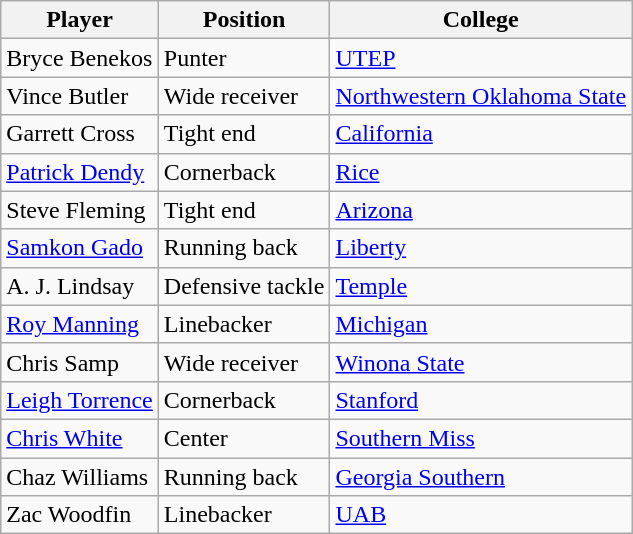<table class="wikitable">
<tr>
<th>Player</th>
<th>Position</th>
<th>College</th>
</tr>
<tr>
<td>Bryce Benekos</td>
<td>Punter</td>
<td><a href='#'>UTEP</a></td>
</tr>
<tr>
<td>Vince Butler</td>
<td>Wide receiver</td>
<td><a href='#'>Northwestern Oklahoma State</a></td>
</tr>
<tr>
<td>Garrett Cross</td>
<td>Tight end</td>
<td><a href='#'>California</a></td>
</tr>
<tr>
<td><a href='#'>Patrick Dendy</a></td>
<td>Cornerback</td>
<td><a href='#'>Rice</a></td>
</tr>
<tr>
<td>Steve Fleming</td>
<td>Tight end</td>
<td><a href='#'>Arizona</a></td>
</tr>
<tr>
<td><a href='#'>Samkon Gado</a></td>
<td>Running back</td>
<td><a href='#'>Liberty</a></td>
</tr>
<tr>
<td>A. J. Lindsay</td>
<td>Defensive tackle</td>
<td><a href='#'>Temple</a></td>
</tr>
<tr>
<td><a href='#'>Roy Manning</a></td>
<td>Linebacker</td>
<td><a href='#'>Michigan</a></td>
</tr>
<tr>
<td>Chris Samp</td>
<td>Wide receiver</td>
<td><a href='#'>Winona State</a></td>
</tr>
<tr>
<td><a href='#'>Leigh Torrence</a></td>
<td>Cornerback</td>
<td><a href='#'>Stanford</a></td>
</tr>
<tr>
<td><a href='#'>Chris White</a></td>
<td>Center</td>
<td><a href='#'>Southern Miss</a></td>
</tr>
<tr>
<td>Chaz Williams</td>
<td>Running back</td>
<td><a href='#'>Georgia Southern</a></td>
</tr>
<tr>
<td>Zac Woodfin</td>
<td>Linebacker</td>
<td><a href='#'>UAB</a></td>
</tr>
</table>
